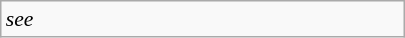<table class="wikitable floatright" style="font-size: 0.9em; width: 270px;">
<tr>
<td><em>see </em></td>
</tr>
</table>
